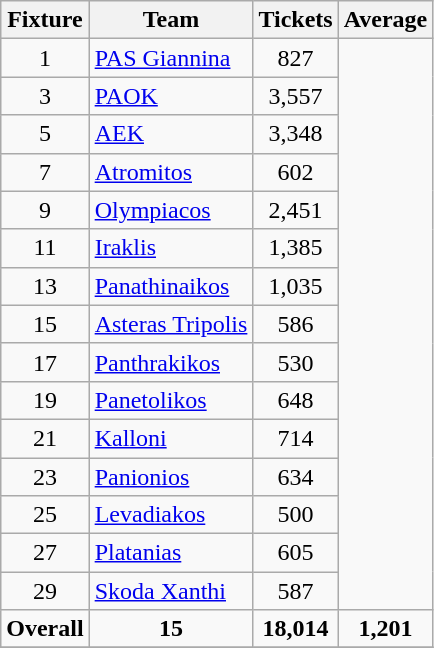<table class="wikitable" style="text-align:center">
<tr>
<th>Fixture</th>
<th>Team</th>
<th>Tickets</th>
<th>Average</th>
</tr>
<tr>
<td>1</td>
<td style="text-align:left"><a href='#'>PAS Giannina</a></td>
<td>827</td>
</tr>
<tr>
<td>3</td>
<td style="text-align:left"><a href='#'>PAOK</a></td>
<td>3,557</td>
</tr>
<tr>
<td>5</td>
<td style="text-align:left"><a href='#'>AEK</a></td>
<td>3,348</td>
</tr>
<tr>
<td>7</td>
<td style="text-align:left"><a href='#'>Atromitos</a></td>
<td>602</td>
</tr>
<tr>
<td>9</td>
<td style="text-align:left"><a href='#'>Olympiacos</a></td>
<td>2,451</td>
</tr>
<tr>
<td>11</td>
<td style="text-align:left"><a href='#'>Iraklis</a></td>
<td>1,385</td>
</tr>
<tr>
<td>13</td>
<td style="text-align:left"><a href='#'>Panathinaikos</a></td>
<td>1,035</td>
</tr>
<tr>
<td>15</td>
<td style="text-align:left"><a href='#'>Asteras Tripolis</a></td>
<td>586</td>
</tr>
<tr>
<td>17</td>
<td style="text-align:left"><a href='#'>Panthrakikos</a></td>
<td>530</td>
</tr>
<tr>
<td>19</td>
<td style="text-align:left"><a href='#'>Panetolikos</a></td>
<td>648</td>
</tr>
<tr>
<td>21</td>
<td style="text-align:left"><a href='#'>Kalloni</a></td>
<td>714</td>
</tr>
<tr>
<td>23</td>
<td style="text-align:left"><a href='#'>Panionios</a></td>
<td>634</td>
</tr>
<tr>
<td>25</td>
<td style="text-align:left"><a href='#'>Levadiakos</a></td>
<td>500</td>
</tr>
<tr>
<td>27</td>
<td style="text-align:left"><a href='#'>Platanias</a></td>
<td>605</td>
</tr>
<tr>
<td>29</td>
<td style="text-align:left"><a href='#'>Skoda Xanthi</a></td>
<td>587</td>
</tr>
<tr>
<td><strong>Overall</strong></td>
<td><strong>15</strong></td>
<td><strong>18,014</strong></td>
<td><strong>1,201</strong></td>
</tr>
<tr>
</tr>
</table>
